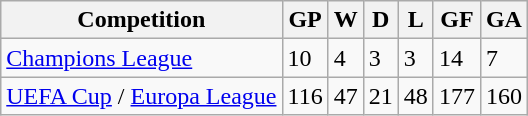<table class="wikitable">
<tr>
<th>Competition</th>
<th>GP</th>
<th>W</th>
<th>D</th>
<th>L</th>
<th>GF</th>
<th>GA</th>
</tr>
<tr>
<td><a href='#'>Champions League</a></td>
<td>10</td>
<td>4</td>
<td>3</td>
<td>3</td>
<td>14</td>
<td>7</td>
</tr>
<tr>
<td><a href='#'>UEFA Cup</a> / <a href='#'>Europa League</a></td>
<td>116</td>
<td>47</td>
<td>21</td>
<td>48</td>
<td>177</td>
<td>160</td>
</tr>
</table>
